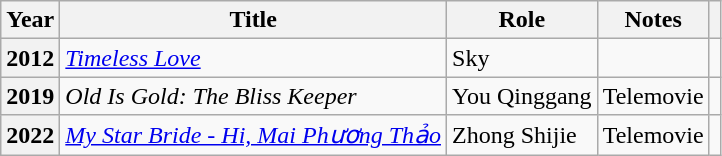<table class="wikitable sortable plainrowheaders">
<tr>
<th scope="col">Year</th>
<th scope="col">Title</th>
<th scope="col">Role</th>
<th scope="col" class="unsortable">Notes</th>
<th scope="col" class="unsortable"></th>
</tr>
<tr>
<th scope="row">2012</th>
<td><em><a href='#'>Timeless Love</a></em></td>
<td>Sky</td>
<td></td>
<td></td>
</tr>
<tr>
<th scope="row">2019</th>
<td><em>Old Is Gold: The Bliss Keeper</em></td>
<td>You Qinggang</td>
<td>Telemovie</td>
<td></td>
</tr>
<tr>
<th scope="row">2022</th>
<td><em><a href='#'>My Star Bride - Hi, Mai Phương Thảo</a></em></td>
<td>Zhong Shijie</td>
<td>Telemovie</td>
<td></td>
</tr>
</table>
